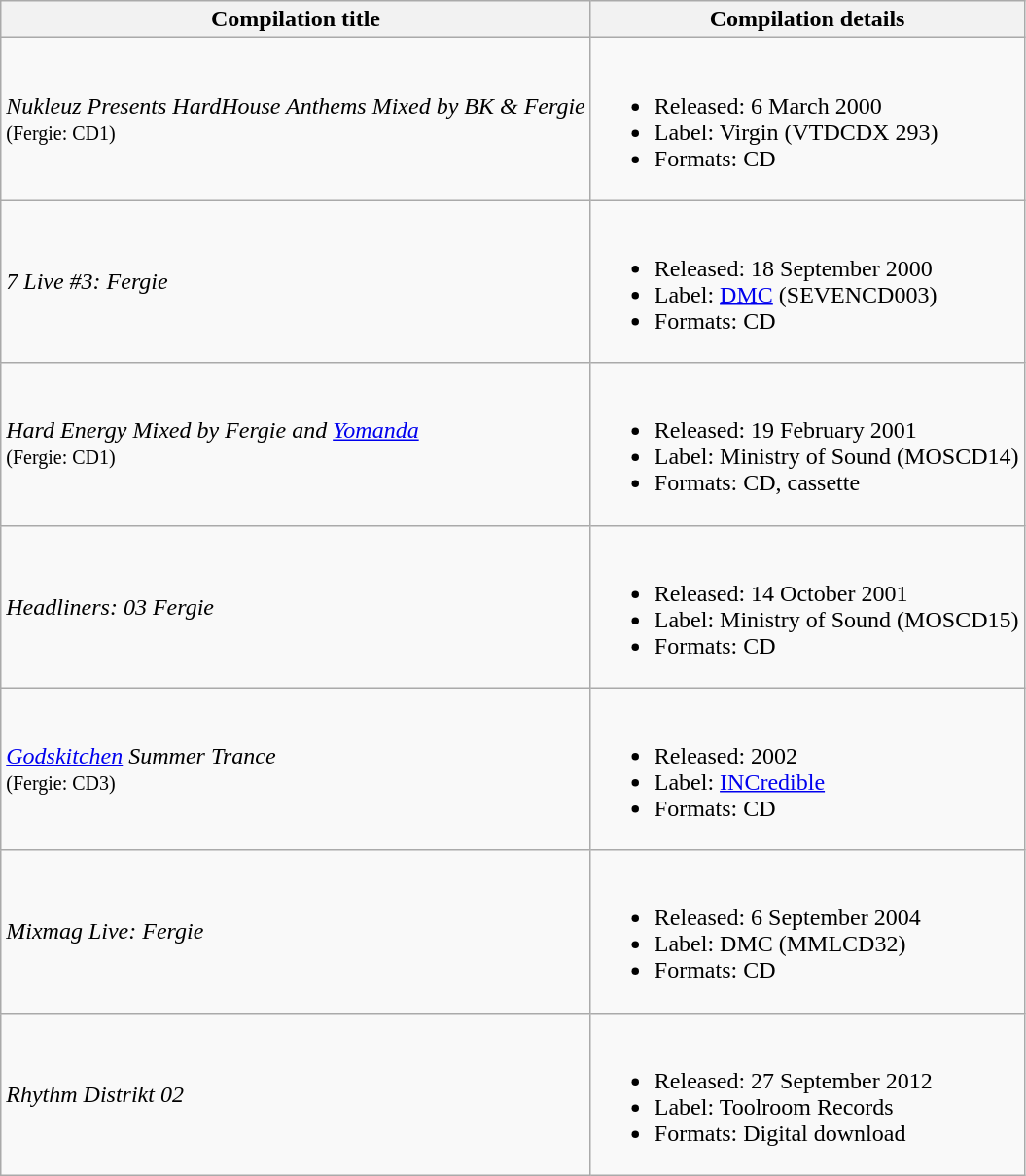<table class="wikitable">
<tr>
<th>Compilation title</th>
<th>Compilation details</th>
</tr>
<tr>
<td><em>Nukleuz Presents HardHouse Anthems Mixed by BK & Fergie</em><br><small>(Fergie: CD1)</small></td>
<td><br><ul><li>Released: 6 March 2000</li><li>Label: Virgin (VTDCDX 293)</li><li>Formats: CD</li></ul></td>
</tr>
<tr>
<td><em>7 Live #3: Fergie</em></td>
<td><br><ul><li>Released: 18 September 2000</li><li>Label: <a href='#'>DMC</a> (SEVENCD003)</li><li>Formats: CD</li></ul></td>
</tr>
<tr>
<td><em>Hard Energy Mixed by Fergie and <a href='#'>Yomanda</a></em><br><small>(Fergie: CD1)</small></td>
<td><br><ul><li>Released: 19 February 2001</li><li>Label: Ministry of Sound (MOSCD14)</li><li>Formats: CD, cassette</li></ul></td>
</tr>
<tr>
<td><em>Headliners: 03 Fergie</em></td>
<td><br><ul><li>Released: 14 October 2001</li><li>Label: Ministry of Sound (MOSCD15)</li><li>Formats: CD</li></ul></td>
</tr>
<tr>
<td><em><a href='#'>Godskitchen</a> Summer Trance</em><br><small>(Fergie: CD3)</small></td>
<td><br><ul><li>Released: 2002</li><li>Label: <a href='#'>INCredible</a></li><li>Formats: CD</li></ul></td>
</tr>
<tr>
<td><em>Mixmag Live: Fergie</em></td>
<td><br><ul><li>Released: 6 September 2004</li><li>Label: DMC (MMLCD32)</li><li>Formats: CD</li></ul></td>
</tr>
<tr>
<td><em>Rhythm Distrikt 02</em></td>
<td><br><ul><li>Released: 27 September 2012</li><li>Label: Toolroom Records</li><li>Formats: Digital download</li></ul></td>
</tr>
</table>
